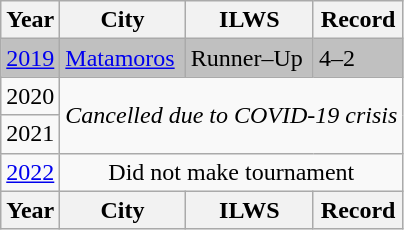<table class="wikitable">
<tr>
<th>Year</th>
<th>City</th>
<th>ILWS</th>
<th>Record</th>
</tr>
<tr style="background:silver;">
<td><a href='#'>2019</a></td>
<td><a href='#'>Matamoros</a></td>
<td>Runner–Up</td>
<td>4–2</td>
</tr>
<tr>
<td>2020</td>
<td colspan=3 rowspan=2 style="text-align:center;"><em>Cancelled due to COVID-19 crisis</em></td>
</tr>
<tr>
<td>2021</td>
</tr>
<tr>
<td><a href='#'>2022</a></td>
<td colspan=3 style="text-align:center;">Did not make tournament</td>
</tr>
<tr>
<th>Year</th>
<th>City</th>
<th>ILWS</th>
<th>Record</th>
</tr>
</table>
